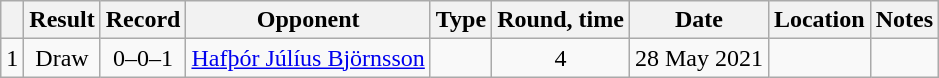<table class="wikitable" style="text-align:center">
<tr>
<th></th>
<th>Result</th>
<th>Record</th>
<th>Opponent</th>
<th>Type</th>
<th>Round, time</th>
<th>Date</th>
<th>Location</th>
<th>Notes</th>
</tr>
<tr>
<td>1</td>
<td>Draw</td>
<td>0–0–1</td>
<td style="text-align:left;"><a href='#'>Hafþór Júlíus Björnsson</a></td>
<td></td>
<td>4</td>
<td>28 May 2021</td>
<td style="text-align:left;"></td>
<td></td>
</tr>
</table>
